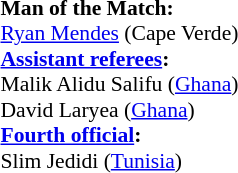<table width=50% style="font-size: 90%">
<tr>
<td><br><strong>Man of the Match:</strong>
<br><a href='#'>Ryan Mendes</a> (Cape Verde)<br><strong><a href='#'>Assistant referees</a>:</strong>
<br>Malik Alidu Salifu (<a href='#'>Ghana</a>)
<br>David Laryea (<a href='#'>Ghana</a>)
<br><strong><a href='#'>Fourth official</a>:</strong>
<br>Slim Jedidi (<a href='#'>Tunisia</a>)</td>
</tr>
</table>
